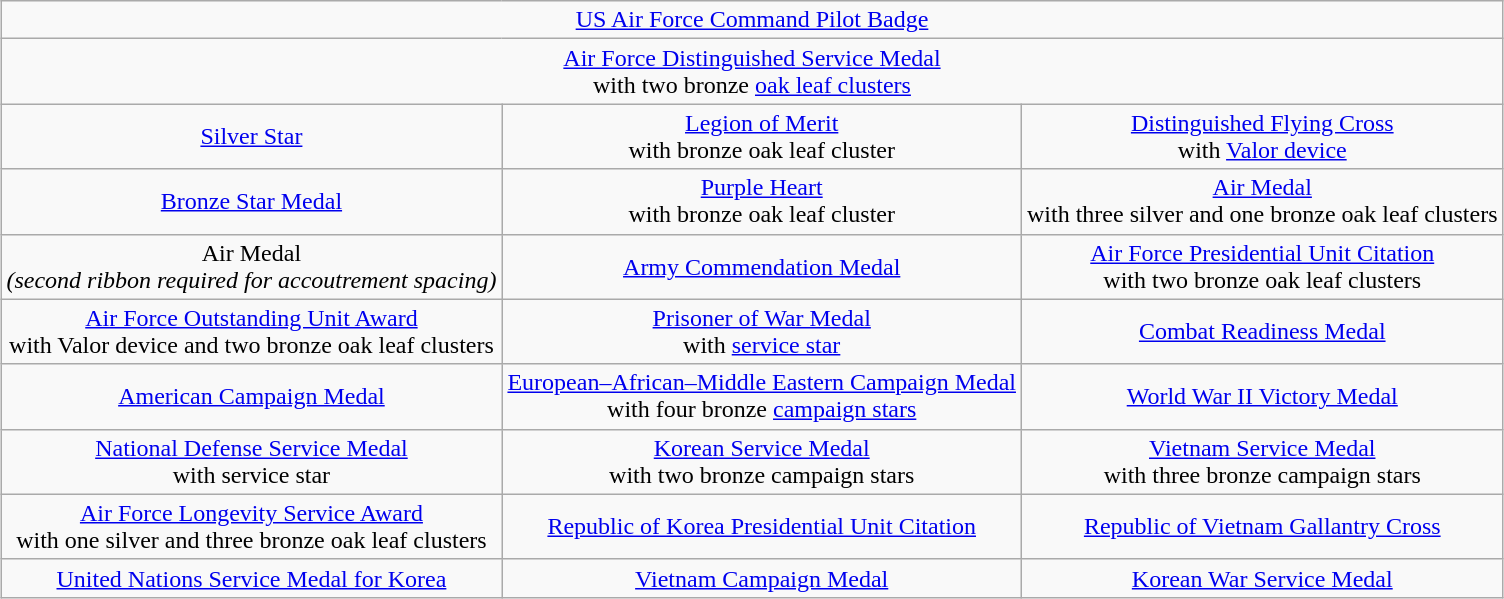<table class="wikitable" style="margin:1em auto; text-align:center;">
<tr>
<td colspan="3"><a href='#'>US Air Force Command Pilot Badge</a></td>
</tr>
<tr>
<td colspan="3"><a href='#'>Air Force Distinguished Service Medal</a><br>with two bronze <a href='#'>oak leaf clusters</a></td>
</tr>
<tr>
<td><a href='#'>Silver Star</a></td>
<td><a href='#'>Legion of Merit</a><br>with bronze oak leaf cluster</td>
<td><a href='#'>Distinguished Flying Cross</a><br>with <a href='#'>Valor device</a></td>
</tr>
<tr>
<td><a href='#'>Bronze Star Medal</a></td>
<td><a href='#'>Purple Heart</a><br>with bronze oak leaf cluster</td>
<td><a href='#'>Air Medal</a><br>with three silver and one bronze oak leaf clusters</td>
</tr>
<tr>
<td>Air Medal<br><em>(second ribbon required for accoutrement spacing)</em></td>
<td><a href='#'>Army Commendation Medal</a></td>
<td><a href='#'>Air Force Presidential Unit Citation</a><br>with two bronze oak leaf clusters</td>
</tr>
<tr>
<td><a href='#'>Air Force Outstanding Unit Award</a><br>with Valor device and two bronze oak leaf clusters</td>
<td><a href='#'>Prisoner of War Medal</a><br>with <a href='#'>service star</a></td>
<td><a href='#'>Combat Readiness Medal</a></td>
</tr>
<tr>
<td><a href='#'>American Campaign Medal</a></td>
<td><a href='#'>European–African–Middle Eastern Campaign Medal</a><br>with four bronze <a href='#'>campaign stars</a></td>
<td><a href='#'>World War II Victory Medal</a></td>
</tr>
<tr>
<td><a href='#'>National Defense Service Medal</a><br>with service star</td>
<td><a href='#'>Korean Service Medal</a><br>with two bronze campaign stars</td>
<td><a href='#'>Vietnam Service Medal</a><br>with three bronze campaign stars</td>
</tr>
<tr>
<td><a href='#'>Air Force Longevity Service Award</a><br>with one silver and three bronze oak leaf clusters</td>
<td><a href='#'>Republic of Korea Presidential Unit Citation</a></td>
<td><a href='#'>Republic of Vietnam Gallantry Cross</a></td>
</tr>
<tr>
<td><a href='#'>United Nations Service Medal for Korea</a></td>
<td><a href='#'>Vietnam Campaign Medal</a></td>
<td><a href='#'>Korean War Service Medal</a></td>
</tr>
</table>
